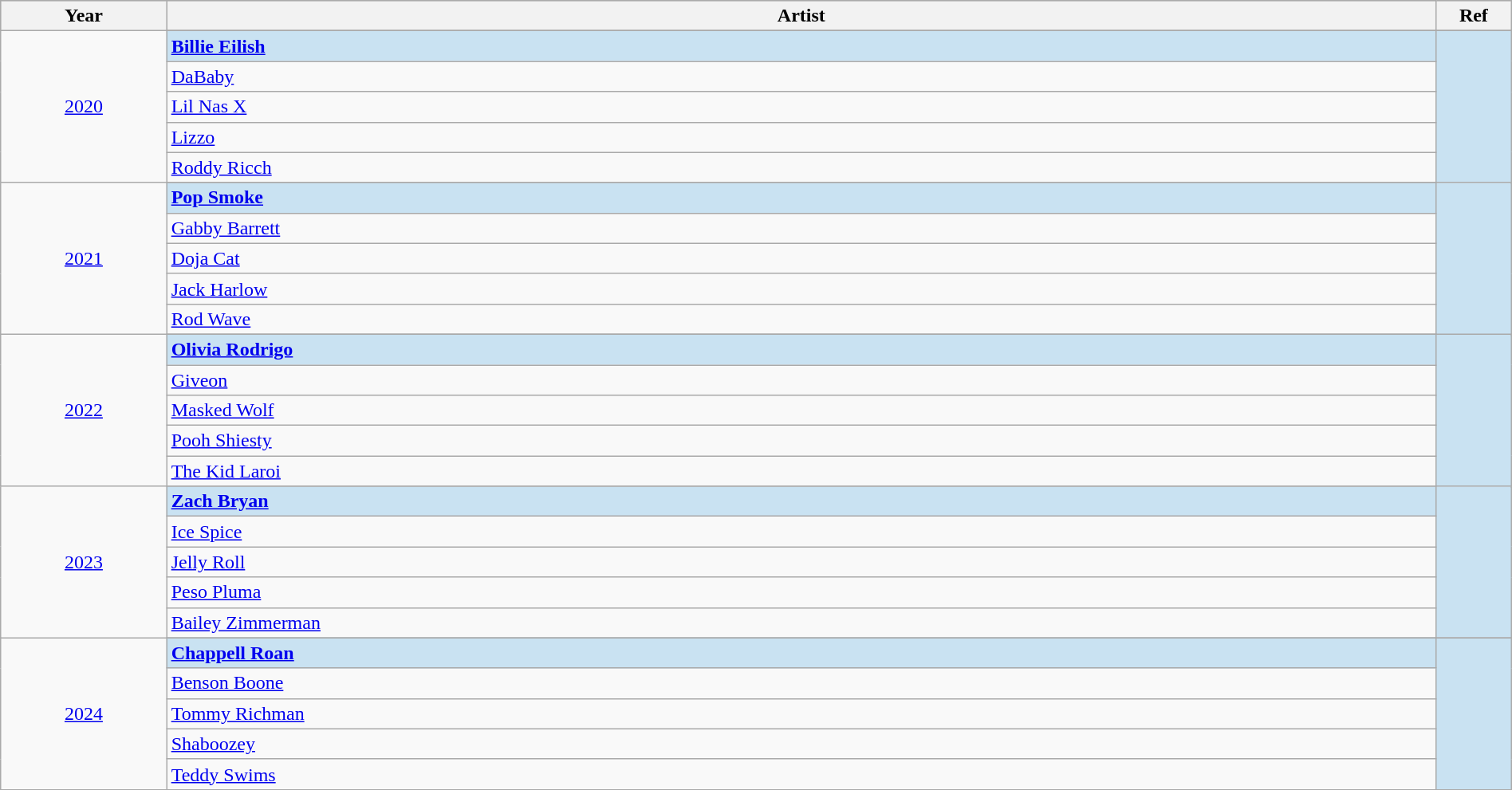<table class="wikitable" style="width:100%;">
<tr style="background:#bebebe;">
<th style="width:11%;">Year</th>
<th style="width:84%;">Artist</th>
<th style="width:5%;">Ref</th>
</tr>
<tr>
<td rowspan="6" align="center"><a href='#'>2020</a></td>
</tr>
<tr style="background:#c9e2f2">
<td><strong><a href='#'>Billie Eilish</a></strong></td>
<td rowspan="6" align="center"></td>
</tr>
<tr>
<td><a href='#'>DaBaby</a></td>
</tr>
<tr>
<td><a href='#'>Lil Nas X</a></td>
</tr>
<tr>
<td><a href='#'>Lizzo</a></td>
</tr>
<tr>
<td><a href='#'>Roddy Ricch</a></td>
</tr>
<tr>
<td rowspan="6" align="center"><a href='#'>2021</a></td>
</tr>
<tr style="background:#c9e2f2">
<td><strong><a href='#'>Pop Smoke</a></strong></td>
<td rowspan="6" align="center"></td>
</tr>
<tr>
<td><a href='#'>Gabby Barrett</a></td>
</tr>
<tr>
<td><a href='#'>Doja Cat</a></td>
</tr>
<tr>
<td><a href='#'>Jack Harlow</a></td>
</tr>
<tr>
<td><a href='#'>Rod Wave</a></td>
</tr>
<tr>
<td rowspan="6" align="center"><a href='#'>2022</a></td>
</tr>
<tr style="background:#c9e2f2">
<td><strong><a href='#'>Olivia Rodrigo</a></strong></td>
<td rowspan="6" align="center"></td>
</tr>
<tr>
<td><a href='#'>Giveon</a></td>
</tr>
<tr>
<td><a href='#'>Masked Wolf</a></td>
</tr>
<tr>
<td><a href='#'>Pooh Shiesty</a></td>
</tr>
<tr>
<td><a href='#'>The Kid Laroi</a></td>
</tr>
<tr>
<td rowspan="6" align="center"><a href='#'>2023</a></td>
</tr>
<tr style="background:#c9e2f2">
<td><strong><a href='#'>Zach Bryan</a></strong></td>
<td rowspan="5" align="center"></td>
</tr>
<tr>
<td><a href='#'>Ice Spice</a></td>
</tr>
<tr>
<td><a href='#'>Jelly Roll</a></td>
</tr>
<tr>
<td><a href='#'>Peso Pluma</a></td>
</tr>
<tr>
<td><a href='#'>Bailey Zimmerman</a></td>
</tr>
<tr>
<td rowspan="6" align="center"><a href='#'>2024</a></td>
</tr>
<tr style="background:#c9e2f2">
<td><strong><a href='#'>Chappell Roan</a></strong></td>
<td rowspan="5" align="center"></td>
</tr>
<tr>
<td><a href='#'>Benson Boone</a></td>
</tr>
<tr>
<td><a href='#'>Tommy Richman</a></td>
</tr>
<tr>
<td><a href='#'>Shaboozey</a></td>
</tr>
<tr>
<td><a href='#'>Teddy Swims</a></td>
</tr>
</table>
